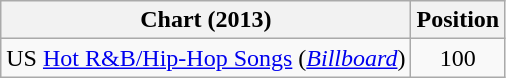<table class="wikitable">
<tr>
<th scope="col">Chart (2013)</th>
<th scope="col">Position</th>
</tr>
<tr>
<td>US <a href='#'>Hot R&B/Hip-Hop Songs</a> (<em><a href='#'>Billboard</a></em>)</td>
<td style="text-align:center;">100</td>
</tr>
</table>
